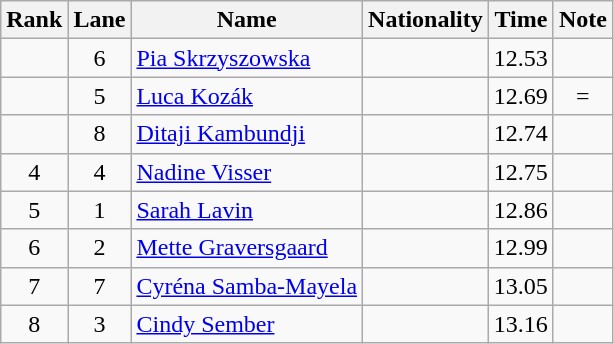<table class="wikitable sortable" style="text-align:center">
<tr>
<th>Rank</th>
<th>Lane</th>
<th>Name</th>
<th>Nationality</th>
<th>Time</th>
<th>Note</th>
</tr>
<tr>
<td></td>
<td>6</td>
<td align=left><a href='#'>Pia Skrzyszowska</a></td>
<td align=left></td>
<td>12.53</td>
<td></td>
</tr>
<tr>
<td></td>
<td>5</td>
<td align=left><a href='#'>Luca Kozák</a></td>
<td align=left></td>
<td>12.69</td>
<td>=</td>
</tr>
<tr>
<td></td>
<td>8</td>
<td align=left><a href='#'>Ditaji Kambundji</a></td>
<td align=left></td>
<td>12.74</td>
<td></td>
</tr>
<tr>
<td>4</td>
<td>4</td>
<td align=left><a href='#'>Nadine Visser</a></td>
<td align=left></td>
<td>12.75</td>
<td></td>
</tr>
<tr>
<td>5</td>
<td>1</td>
<td align=left><a href='#'>Sarah Lavin</a></td>
<td align=left></td>
<td>12.86</td>
<td></td>
</tr>
<tr>
<td>6</td>
<td>2</td>
<td align=left><a href='#'>Mette Graversgaard</a></td>
<td align=left></td>
<td>12.99</td>
<td></td>
</tr>
<tr>
<td>7</td>
<td>7</td>
<td align=left><a href='#'>Cyréna Samba-Mayela</a></td>
<td align=left></td>
<td>13.05</td>
<td></td>
</tr>
<tr>
<td>8</td>
<td>3</td>
<td align=left><a href='#'>Cindy Sember</a></td>
<td align=left></td>
<td>13.16</td>
<td></td>
</tr>
</table>
